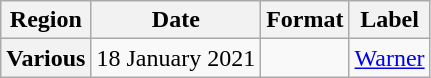<table class="wikitable plainrowheaders">
<tr>
<th>Region</th>
<th>Date</th>
<th>Format</th>
<th>Label</th>
</tr>
<tr>
<th scope="row">Various</th>
<td>18 January 2021</td>
<td></td>
<td><a href='#'>Warner</a></td>
</tr>
</table>
